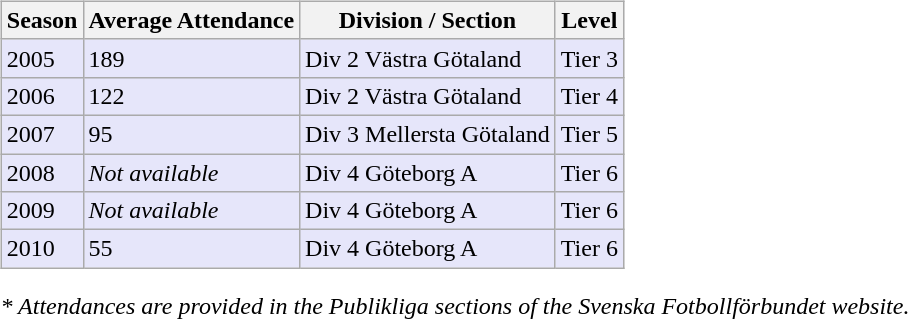<table>
<tr>
<td valign="top" width=0%><br><table class="wikitable">
<tr style="background:#f0f6fa;">
<th><strong>Season</strong></th>
<th><strong>Average Attendance</strong></th>
<th><strong>Division / Section</strong></th>
<th><strong>Level</strong></th>
</tr>
<tr>
<td style="background:#E6E6FA;">2005</td>
<td style="background:#E6E6FA;">189</td>
<td style="background:#E6E6FA;">Div 2 Västra Götaland</td>
<td style="background:#E6E6FA;">Tier 3</td>
</tr>
<tr>
<td style="background:#E6E6FA;">2006</td>
<td style="background:#E6E6FA;">122</td>
<td style="background:#E6E6FA;">Div 2 Västra Götaland</td>
<td style="background:#E6E6FA;">Tier 4</td>
</tr>
<tr>
<td style="background:#E6E6FA;">2007</td>
<td style="background:#E6E6FA;">95</td>
<td style="background:#E6E6FA;">Div 3 Mellersta Götaland</td>
<td style="background:#E6E6FA;">Tier 5</td>
</tr>
<tr>
<td style="background:#E6E6FA;">2008</td>
<td style="background:#E6E6FA;"><em>Not available</em></td>
<td style="background:#E6E6FA;">Div 4 Göteborg A</td>
<td style="background:#E6E6FA;">Tier 6</td>
</tr>
<tr>
<td style="background:#E6E6FA;">2009</td>
<td style="background:#E6E6FA;"><em>Not available</em></td>
<td style="background:#E6E6FA;">Div 4 Göteborg A</td>
<td style="background:#E6E6FA;">Tier 6</td>
</tr>
<tr>
<td style="background:#E6E6FA;">2010</td>
<td style="background:#E6E6FA;">55</td>
<td style="background:#E6E6FA;">Div 4 Göteborg A</td>
<td style="background:#E6E6FA;">Tier 6</td>
</tr>
</table>
<em>* Attendances are provided in the Publikliga sections of the Svenska Fotbollförbundet website.</em> </td>
</tr>
</table>
